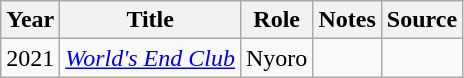<table class="wikitable sortable plainrowheaders">
<tr>
<th>Year</th>
<th>Title</th>
<th>Role</th>
<th class="unsortable">Notes</th>
<th class="unsortable">Source</th>
</tr>
<tr>
<td>2021</td>
<td><em><a href='#'>World's End Club</a></em></td>
<td>Nyoro</td>
<td></td>
<td></td>
</tr>
</table>
